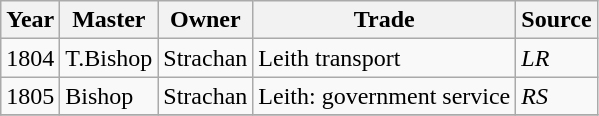<table class=" wikitable">
<tr>
<th>Year</th>
<th>Master</th>
<th>Owner</th>
<th>Trade</th>
<th>Source</th>
</tr>
<tr>
<td>1804</td>
<td>T.Bishop</td>
<td>Strachan</td>
<td>Leith transport</td>
<td><em>LR</em></td>
</tr>
<tr>
<td>1805</td>
<td>Bishop</td>
<td>Strachan</td>
<td>Leith: government service</td>
<td><em>RS</em></td>
</tr>
<tr>
</tr>
</table>
